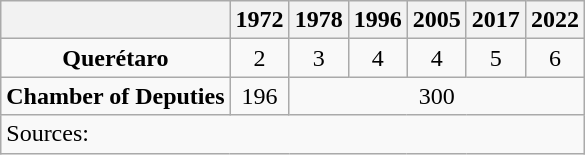<table class="wikitable" style="text-align: center">
<tr>
<th></th>
<th>1972</th>
<th>1978</th>
<th>1996</th>
<th>2005</th>
<th>2017</th>
<th>2022</th>
</tr>
<tr>
<td><strong>Querétaro</strong></td>
<td>2</td>
<td>3</td>
<td>4</td>
<td>4</td>
<td>5</td>
<td>6</td>
</tr>
<tr>
<td><strong>Chamber of Deputies</strong></td>
<td>196</td>
<td colspan=5>300</td>
</tr>
<tr>
<td colspan=7 style="text-align: left">Sources: </td>
</tr>
</table>
